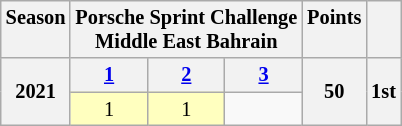<table class="wikitable" style="font-size: 85%; text-align:center">
<tr valign="top">
<th>Season</th>
<th colspan=3>Porsche Sprint Challenge<br>Middle East Bahrain</th>
<th>Points</th>
<th></th>
</tr>
<tr>
<th rowspan=2 align=left>2021</th>
<th><a href='#'>1</a><br></th>
<th><a href='#'>2</a><br></th>
<th><a href='#'>3</a><br></th>
<th rowspan=2>50</th>
<th rowspan=2>1st</th>
</tr>
<tr>
<td style="background:#FFFFBF;">1</td>
<td style="background:#FFFFBF;">1</td>
<td style="background:"></td>
</tr>
</table>
